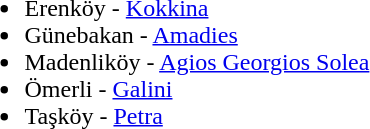<table>
<tr ---->
<td width="280" valign="top"><br><ul><li>Erenköy - <a href='#'>Kokkina</a></li><li>Günebakan - <a href='#'>Amadies</a></li><li>Madenliköy - <a href='#'>Agios Georgios Solea</a></li><li>Ömerli - <a href='#'>Galini</a></li><li>Taşköy - <a href='#'>Petra</a></li></ul></td>
</tr>
</table>
